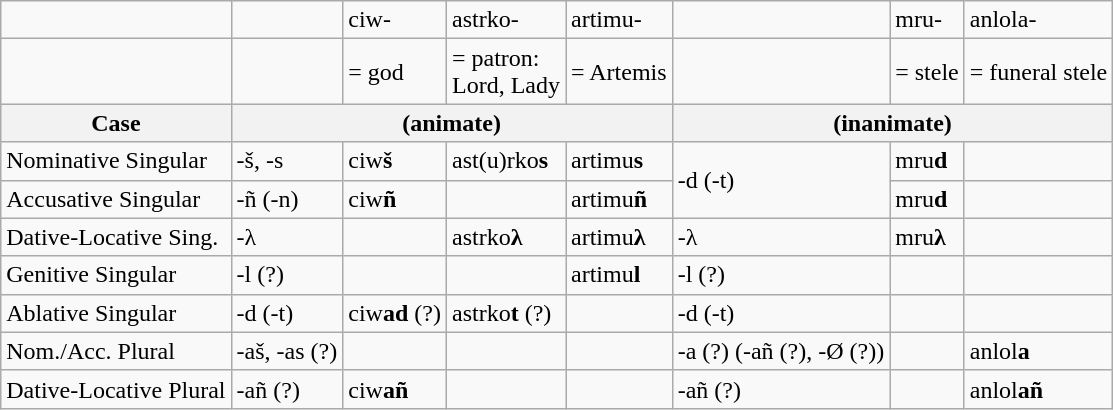<table class="wikitable">
<tr>
<td></td>
<td></td>
<td>ciw-</td>
<td>astrko-</td>
<td>artimu-</td>
<td></td>
<td>mru-</td>
<td>anlola-</td>
</tr>
<tr>
<td></td>
<td></td>
<td>= god</td>
<td>= patron:<br>Lord, Lady</td>
<td>= Artemis</td>
<td></td>
<td>= stele</td>
<td>= funeral stele</td>
</tr>
<tr>
<th>Case</th>
<th colspan="4" align="center">(animate)</th>
<th colspan="3" align="center">(inanimate)</th>
</tr>
<tr>
<td>Nominative Singular</td>
<td>-š, -s</td>
<td>ciw<strong>š</strong></td>
<td>ast(u)rko<strong>s</strong></td>
<td>artimu<strong>s</strong></td>
<td rowspan="2">-d (-t)</td>
<td>mru<strong>d</strong></td>
<td></td>
</tr>
<tr>
<td>Accusative Singular</td>
<td>-ñ (-n)</td>
<td>ciw<strong>ñ</strong></td>
<td></td>
<td>artimu<strong>ñ</strong></td>
<td>mru<strong>d</strong></td>
<td></td>
</tr>
<tr>
<td>Dative-Locative Sing.</td>
<td>-λ</td>
<td></td>
<td>astrko<strong>λ</strong></td>
<td>artimu<strong>λ</strong></td>
<td>-λ</td>
<td>mru<strong>λ</strong></td>
<td></td>
</tr>
<tr>
<td>Genitive Singular</td>
<td>-l (?)</td>
<td></td>
<td></td>
<td>artimu<strong>l</strong></td>
<td>-l (?)</td>
<td></td>
<td></td>
</tr>
<tr>
<td>Ablative Singular</td>
<td>-d (-t)</td>
<td>ciw<strong>ad</strong> (?)</td>
<td>astrko<strong>t</strong> (?)</td>
<td></td>
<td>-d (-t)</td>
<td></td>
<td></td>
</tr>
<tr>
<td>Nom./Acc. Plural</td>
<td>-aš, -as (?)</td>
<td></td>
<td></td>
<td></td>
<td>-a (?) (-añ (?), -Ø (?))</td>
<td></td>
<td>anlol<strong>a</strong></td>
</tr>
<tr>
<td>Dative-Locative Plural</td>
<td>-añ (?)</td>
<td>ciw<strong>añ</strong></td>
<td></td>
<td></td>
<td>-añ (?)</td>
<td></td>
<td>anlol<strong>añ</strong></td>
</tr>
</table>
